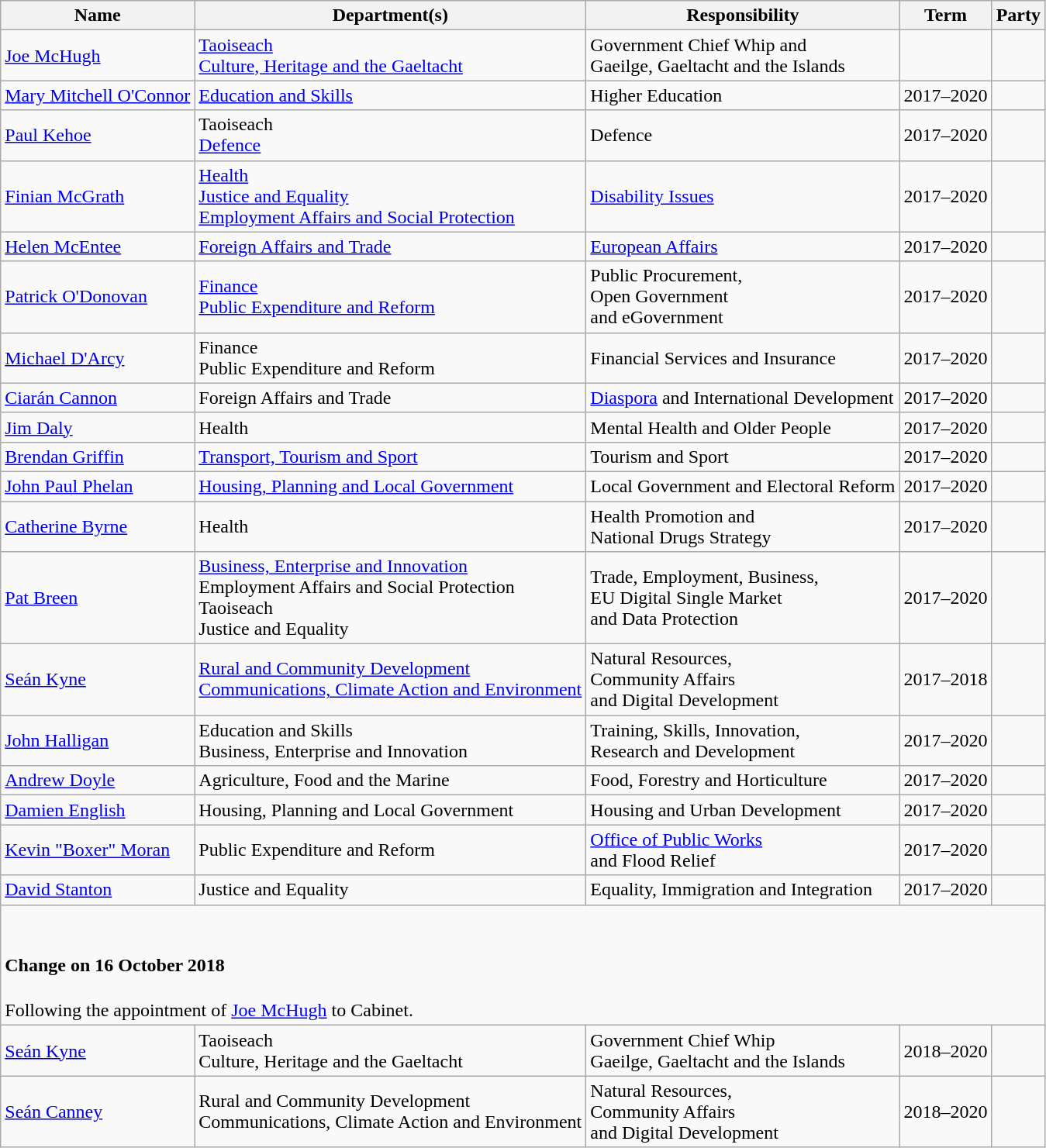<table class="wikitable">
<tr>
<th>Name</th>
<th>Department(s)</th>
<th>Responsibility</th>
<th>Term</th>
<th colspan=2>Party</th>
</tr>
<tr>
<td><a href='#'>Joe McHugh</a><br></td>
<td><a href='#'>Taoiseach</a><br><a href='#'>Culture, Heritage and the Gaeltacht</a></td>
<td>Government Chief Whip and<br>Gaeilge, Gaeltacht and the Islands</td>
<td></td>
<td></td>
</tr>
<tr>
<td><a href='#'>Mary Mitchell O'Connor</a><br></td>
<td><a href='#'>Education and Skills</a></td>
<td>Higher Education</td>
<td>2017–2020</td>
<td></td>
</tr>
<tr>
<td><a href='#'>Paul Kehoe</a><br></td>
<td>Taoiseach<br><a href='#'>Defence</a></td>
<td>Defence</td>
<td>2017–2020</td>
<td></td>
</tr>
<tr>
<td><a href='#'>Finian McGrath</a><br></td>
<td><a href='#'>Health</a><br><a href='#'>Justice and Equality</a><br><a href='#'>Employment Affairs and Social Protection</a></td>
<td><a href='#'>Disability Issues</a></td>
<td>2017–2020</td>
<td></td>
</tr>
<tr>
<td><a href='#'>Helen McEntee</a></td>
<td><a href='#'>Foreign Affairs and Trade</a></td>
<td><a href='#'>European Affairs</a></td>
<td>2017–2020</td>
<td></td>
</tr>
<tr>
<td><a href='#'>Patrick O'Donovan</a></td>
<td><a href='#'>Finance</a><br><a href='#'>Public Expenditure and Reform</a></td>
<td>Public Procurement,<br>Open Government<br>and eGovernment</td>
<td>2017–2020</td>
<td></td>
</tr>
<tr>
<td><a href='#'>Michael D'Arcy</a></td>
<td>Finance<br>Public Expenditure and Reform</td>
<td>Financial Services and Insurance</td>
<td>2017–2020</td>
<td></td>
</tr>
<tr>
<td><a href='#'>Ciarán Cannon</a></td>
<td>Foreign Affairs and Trade</td>
<td><a href='#'>Diaspora</a> and International Development</td>
<td>2017–2020</td>
<td></td>
</tr>
<tr>
<td><a href='#'>Jim Daly</a></td>
<td>Health</td>
<td>Mental Health and Older People</td>
<td>2017–2020</td>
<td></td>
</tr>
<tr>
<td><a href='#'>Brendan Griffin</a></td>
<td><a href='#'>Transport, Tourism and Sport</a></td>
<td>Tourism and Sport</td>
<td>2017–2020</td>
<td></td>
</tr>
<tr>
<td><a href='#'>John Paul Phelan</a></td>
<td><a href='#'>Housing, Planning and Local Government</a></td>
<td>Local Government and Electoral Reform</td>
<td>2017–2020</td>
<td></td>
</tr>
<tr>
<td><a href='#'>Catherine Byrne</a></td>
<td>Health</td>
<td>Health Promotion and<br>National Drugs Strategy</td>
<td>2017–2020</td>
<td></td>
</tr>
<tr>
<td><a href='#'>Pat Breen</a></td>
<td><a href='#'>Business, Enterprise and Innovation</a><br>Employment Affairs and Social Protection<br>Taoiseach<br>Justice and Equality</td>
<td>Trade, Employment, Business,<br>EU Digital Single Market<br>and Data Protection</td>
<td>2017–2020</td>
<td></td>
</tr>
<tr>
<td><a href='#'>Seán Kyne</a></td>
<td><a href='#'>Rural and Community Development</a><br><a href='#'>Communications, Climate Action and Environment</a></td>
<td>Natural Resources,<br>Community Affairs<br>and Digital Development</td>
<td>2017–2018</td>
<td></td>
</tr>
<tr>
<td><a href='#'>John Halligan</a></td>
<td>Education and Skills<br>Business, Enterprise and Innovation</td>
<td>Training, Skills, Innovation,<br>Research and Development</td>
<td>2017–2020</td>
<td></td>
</tr>
<tr>
<td><a href='#'>Andrew Doyle</a></td>
<td>Agriculture, Food and the Marine</td>
<td>Food, Forestry and Horticulture</td>
<td>2017–2020</td>
<td></td>
</tr>
<tr>
<td><a href='#'>Damien English</a></td>
<td>Housing, Planning and Local Government</td>
<td>Housing and Urban Development</td>
<td>2017–2020</td>
<td></td>
</tr>
<tr>
<td><a href='#'>Kevin "Boxer" Moran</a></td>
<td>Public Expenditure and Reform</td>
<td><a href='#'>Office of Public Works</a><br>and Flood Relief</td>
<td>2017–2020</td>
<td></td>
</tr>
<tr>
<td><a href='#'>David Stanton</a></td>
<td>Justice and Equality</td>
<td>Equality, Immigration and Integration</td>
<td>2017–2020</td>
<td></td>
</tr>
<tr>
<td colspan=6><br><h4>Change on 16 October 2018</h4>Following the appointment of <a href='#'>Joe McHugh</a> to Cabinet.</td>
</tr>
<tr>
<td><a href='#'>Seán Kyne</a><br></td>
<td>Taoiseach<br>Culture, Heritage and the Gaeltacht</td>
<td>Government Chief Whip<br>Gaeilge, Gaeltacht and the Islands</td>
<td>2018–2020</td>
<td></td>
</tr>
<tr>
<td><a href='#'>Seán Canney</a></td>
<td>Rural and Community Development<br>Communications, Climate Action and Environment</td>
<td>Natural Resources,<br>Community Affairs<br>and Digital Development</td>
<td>2018–2020</td>
<td></td>
</tr>
</table>
